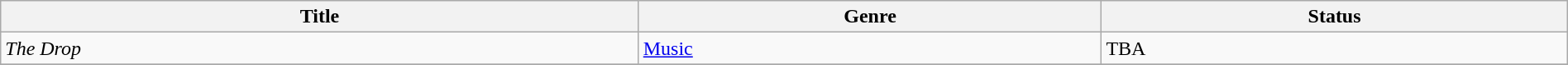<table class="wikitable sortable" style="width:100%;">
<tr>
<th>Title</th>
<th>Genre</th>
<th>Status</th>
</tr>
<tr>
<td><em>The Drop</em></td>
<td><a href='#'>Music</a></td>
<td>TBA</td>
</tr>
<tr>
</tr>
</table>
